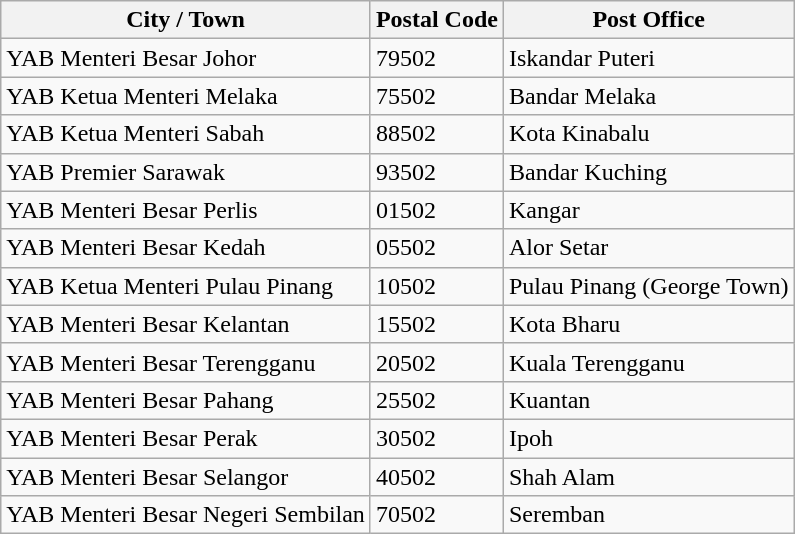<table class="wikitable sortable">
<tr>
<th>City / Town</th>
<th>Postal Code</th>
<th>Post Office</th>
</tr>
<tr>
<td>YAB Menteri Besar Johor</td>
<td>79502</td>
<td>Iskandar Puteri</td>
</tr>
<tr>
<td>YAB Ketua Menteri Melaka</td>
<td>75502</td>
<td>Bandar Melaka</td>
</tr>
<tr>
<td>YAB Ketua Menteri Sabah</td>
<td>88502</td>
<td>Kota Kinabalu</td>
</tr>
<tr>
<td>YAB Premier Sarawak</td>
<td>93502</td>
<td>Bandar Kuching</td>
</tr>
<tr>
<td>YAB Menteri Besar Perlis</td>
<td>01502</td>
<td>Kangar</td>
</tr>
<tr>
<td>YAB Menteri Besar Kedah</td>
<td>05502</td>
<td>Alor Setar</td>
</tr>
<tr>
<td>YAB Ketua Menteri Pulau Pinang</td>
<td>10502</td>
<td>Pulau Pinang (George Town)</td>
</tr>
<tr>
<td>YAB Menteri Besar Kelantan</td>
<td>15502</td>
<td>Kota Bharu</td>
</tr>
<tr>
<td>YAB Menteri Besar Terengganu</td>
<td>20502</td>
<td>Kuala Terengganu</td>
</tr>
<tr>
<td>YAB Menteri Besar Pahang</td>
<td>25502</td>
<td>Kuantan</td>
</tr>
<tr>
<td>YAB Menteri Besar Perak</td>
<td>30502</td>
<td>Ipoh</td>
</tr>
<tr>
<td>YAB Menteri Besar Selangor</td>
<td>40502</td>
<td>Shah Alam</td>
</tr>
<tr>
<td>YAB Menteri Besar Negeri Sembilan</td>
<td>70502</td>
<td>Seremban</td>
</tr>
</table>
